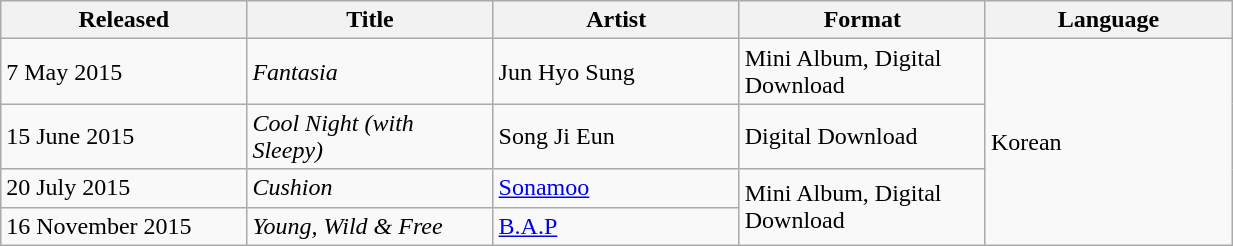<table class="wikitable sortable" align="left center" style="width:65%;">
<tr>
<th style="width:20%;">Released</th>
<th style="width:20%;">Title</th>
<th style="width:20%;">Artist</th>
<th style="width:20%;">Format</th>
<th style="width:20%;">Language</th>
</tr>
<tr>
<td>7 May 2015</td>
<td><em>Fantasia</em></td>
<td>Jun Hyo Sung</td>
<td>Mini Album, Digital Download</td>
<td rowspan="4">Korean</td>
</tr>
<tr>
<td>15 June 2015</td>
<td><em>Cool Night (with Sleepy)</em></td>
<td>Song Ji Eun</td>
<td>Digital Download</td>
</tr>
<tr>
<td>20 July 2015</td>
<td><em>Cushion</em></td>
<td><a href='#'>Sonamoo</a></td>
<td rowspan="2">Mini Album, Digital Download</td>
</tr>
<tr>
<td>16 November 2015</td>
<td><em>Young, Wild & Free</em></td>
<td><a href='#'>B.A.P</a></td>
</tr>
</table>
